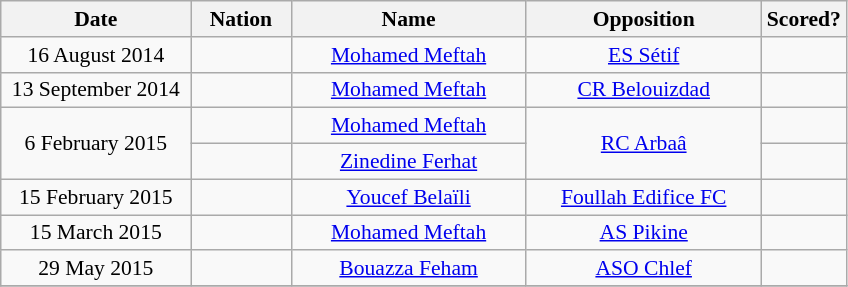<table class="wikitable" style="text-align:center; font-size:90%; ">
<tr>
<th width=120>Date</th>
<th width=60>Nation</th>
<th width=150>Name</th>
<th width=150>Opposition</th>
<th width=50>Scored?</th>
</tr>
<tr>
<td>16 August 2014</td>
<td></td>
<td><a href='#'>Mohamed Meftah</a></td>
<td><a href='#'>ES Sétif</a></td>
<td></td>
</tr>
<tr>
<td>13 September 2014</td>
<td></td>
<td><a href='#'>Mohamed Meftah</a></td>
<td><a href='#'>CR Belouizdad</a></td>
<td></td>
</tr>
<tr>
<td rowspan=2>6 February 2015</td>
<td></td>
<td><a href='#'>Mohamed Meftah</a></td>
<td rowspan=2><a href='#'>RC Arbaâ</a></td>
<td></td>
</tr>
<tr>
<td></td>
<td><a href='#'>Zinedine Ferhat</a></td>
<td></td>
</tr>
<tr>
<td>15 February 2015</td>
<td></td>
<td><a href='#'>Youcef Belaïli</a></td>
<td><a href='#'>Foullah Edifice FC</a></td>
<td></td>
</tr>
<tr>
<td>15 March 2015</td>
<td></td>
<td><a href='#'>Mohamed Meftah</a></td>
<td><a href='#'>AS Pikine</a></td>
<td></td>
</tr>
<tr>
<td>29 May 2015</td>
<td></td>
<td><a href='#'>Bouazza Feham</a></td>
<td><a href='#'>ASO Chlef</a></td>
<td></td>
</tr>
<tr>
</tr>
</table>
